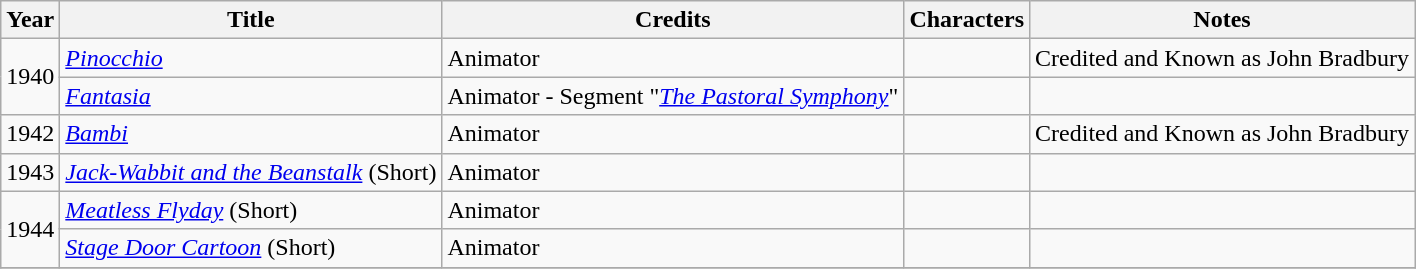<table class="wikitable sortable">
<tr>
<th>Year</th>
<th>Title</th>
<th>Credits</th>
<th>Characters</th>
<th>Notes</th>
</tr>
<tr>
<td rowspan="2">1940</td>
<td><em><a href='#'>Pinocchio</a></em></td>
<td>Animator</td>
<td></td>
<td>Credited and Known as John Bradbury</td>
</tr>
<tr>
<td><em><a href='#'>Fantasia</a></em></td>
<td>Animator - Segment "<em><a href='#'>The Pastoral Symphony</a></em>"</td>
<td></td>
<td></td>
</tr>
<tr>
<td>1942</td>
<td><em><a href='#'>Bambi</a></em></td>
<td>Animator</td>
<td></td>
<td>Credited and Known as John Bradbury</td>
</tr>
<tr>
<td>1943</td>
<td><em><a href='#'>Jack-Wabbit and the Beanstalk</a></em> (Short)</td>
<td>Animator</td>
<td></td>
<td></td>
</tr>
<tr>
<td rowspan="2">1944</td>
<td><em><a href='#'>Meatless Flyday</a></em> (Short)</td>
<td>Animator</td>
<td></td>
<td></td>
</tr>
<tr>
<td><em><a href='#'>Stage Door Cartoon</a></em> (Short)</td>
<td>Animator</td>
<td></td>
<td></td>
</tr>
<tr>
</tr>
</table>
